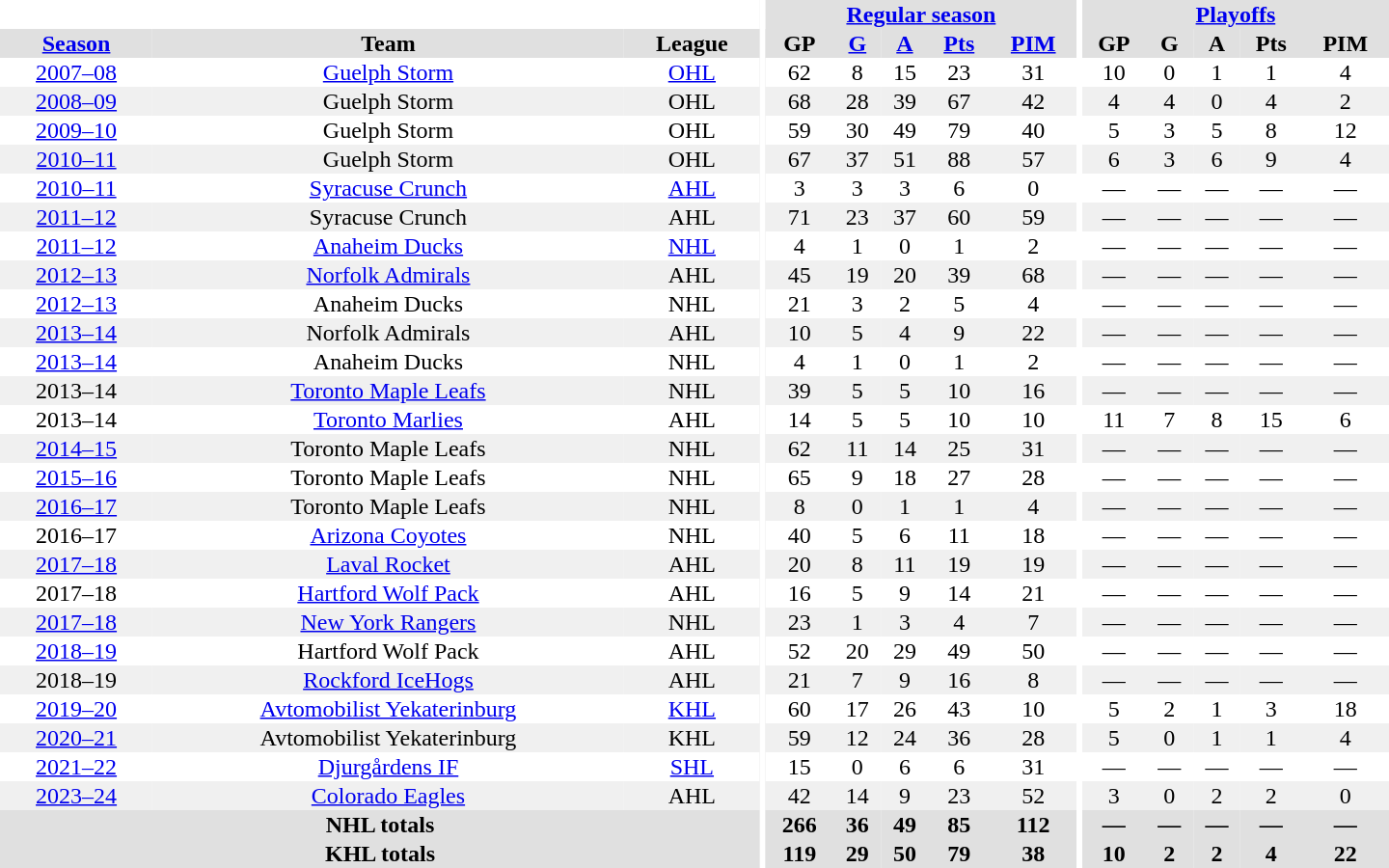<table border="0" cellpadding="1" cellspacing="0" style="text-align:center; width:60em">
<tr bgcolor="#e0e0e0">
<th colspan="3" bgcolor="#ffffff"></th>
<th rowspan="99" bgcolor="#ffffff"></th>
<th colspan="5"><a href='#'>Regular season</a></th>
<th rowspan="99" bgcolor="#ffffff"></th>
<th colspan="5"><a href='#'>Playoffs</a></th>
</tr>
<tr bgcolor="#e0e0e0">
<th><a href='#'>Season</a></th>
<th>Team</th>
<th>League</th>
<th>GP</th>
<th><a href='#'>G</a></th>
<th><a href='#'>A</a></th>
<th><a href='#'>Pts</a></th>
<th><a href='#'>PIM</a></th>
<th>GP</th>
<th>G</th>
<th>A</th>
<th>Pts</th>
<th>PIM</th>
</tr>
<tr>
<td><a href='#'>2007–08</a></td>
<td><a href='#'>Guelph Storm</a></td>
<td><a href='#'>OHL</a></td>
<td>62</td>
<td>8</td>
<td>15</td>
<td>23</td>
<td>31</td>
<td>10</td>
<td>0</td>
<td>1</td>
<td>1</td>
<td>4</td>
</tr>
<tr bgcolor="#f0f0f0">
<td><a href='#'>2008–09</a></td>
<td>Guelph Storm</td>
<td>OHL</td>
<td>68</td>
<td>28</td>
<td>39</td>
<td>67</td>
<td>42</td>
<td>4</td>
<td>4</td>
<td>0</td>
<td>4</td>
<td>2</td>
</tr>
<tr>
<td><a href='#'>2009–10</a></td>
<td>Guelph Storm</td>
<td>OHL</td>
<td>59</td>
<td>30</td>
<td>49</td>
<td>79</td>
<td>40</td>
<td>5</td>
<td>3</td>
<td>5</td>
<td>8</td>
<td>12</td>
</tr>
<tr bgcolor="#f0f0f0">
<td><a href='#'>2010–11</a></td>
<td>Guelph Storm</td>
<td>OHL</td>
<td>67</td>
<td>37</td>
<td>51</td>
<td>88</td>
<td>57</td>
<td>6</td>
<td>3</td>
<td>6</td>
<td>9</td>
<td>4</td>
</tr>
<tr>
<td><a href='#'>2010–11</a></td>
<td><a href='#'>Syracuse Crunch</a></td>
<td><a href='#'>AHL</a></td>
<td>3</td>
<td>3</td>
<td>3</td>
<td>6</td>
<td>0</td>
<td>—</td>
<td>—</td>
<td>—</td>
<td>—</td>
<td>—</td>
</tr>
<tr bgcolor="#f0f0f0">
<td><a href='#'>2011–12</a></td>
<td>Syracuse Crunch</td>
<td>AHL</td>
<td>71</td>
<td>23</td>
<td>37</td>
<td>60</td>
<td>59</td>
<td>—</td>
<td>—</td>
<td>—</td>
<td>—</td>
<td>—</td>
</tr>
<tr>
<td><a href='#'>2011–12</a></td>
<td><a href='#'>Anaheim Ducks</a></td>
<td><a href='#'>NHL</a></td>
<td>4</td>
<td>1</td>
<td>0</td>
<td>1</td>
<td>2</td>
<td>—</td>
<td>—</td>
<td>—</td>
<td>—</td>
<td>—</td>
</tr>
<tr bgcolor="#f0f0f0">
<td><a href='#'>2012–13</a></td>
<td><a href='#'>Norfolk Admirals</a></td>
<td>AHL</td>
<td>45</td>
<td>19</td>
<td>20</td>
<td>39</td>
<td>68</td>
<td>—</td>
<td>—</td>
<td>—</td>
<td>—</td>
<td>—</td>
</tr>
<tr>
<td><a href='#'>2012–13</a></td>
<td>Anaheim Ducks</td>
<td>NHL</td>
<td>21</td>
<td>3</td>
<td>2</td>
<td>5</td>
<td>4</td>
<td>—</td>
<td>—</td>
<td>—</td>
<td>—</td>
<td>—</td>
</tr>
<tr bgcolor="#f0f0f0">
<td><a href='#'>2013–14</a></td>
<td>Norfolk Admirals</td>
<td>AHL</td>
<td>10</td>
<td>5</td>
<td>4</td>
<td>9</td>
<td>22</td>
<td>—</td>
<td>—</td>
<td>—</td>
<td>—</td>
<td>—</td>
</tr>
<tr>
<td><a href='#'>2013–14</a></td>
<td>Anaheim Ducks</td>
<td>NHL</td>
<td>4</td>
<td>1</td>
<td>0</td>
<td>1</td>
<td>2</td>
<td>—</td>
<td>—</td>
<td>—</td>
<td>—</td>
<td>—</td>
</tr>
<tr bgcolor="#f0f0f0">
<td>2013–14</td>
<td><a href='#'>Toronto Maple Leafs</a></td>
<td>NHL</td>
<td>39</td>
<td>5</td>
<td>5</td>
<td>10</td>
<td>16</td>
<td>—</td>
<td>—</td>
<td>—</td>
<td>—</td>
<td>—</td>
</tr>
<tr>
<td>2013–14</td>
<td><a href='#'>Toronto Marlies</a></td>
<td>AHL</td>
<td>14</td>
<td>5</td>
<td>5</td>
<td>10</td>
<td>10</td>
<td>11</td>
<td>7</td>
<td>8</td>
<td>15</td>
<td>6</td>
</tr>
<tr bgcolor="#f0f0f0">
<td><a href='#'>2014–15</a></td>
<td>Toronto Maple Leafs</td>
<td>NHL</td>
<td>62</td>
<td>11</td>
<td>14</td>
<td>25</td>
<td>31</td>
<td>—</td>
<td>—</td>
<td>—</td>
<td>—</td>
<td>—</td>
</tr>
<tr>
<td><a href='#'>2015–16</a></td>
<td>Toronto Maple Leafs</td>
<td>NHL</td>
<td>65</td>
<td>9</td>
<td>18</td>
<td>27</td>
<td>28</td>
<td>—</td>
<td>—</td>
<td>—</td>
<td>—</td>
<td>—</td>
</tr>
<tr bgcolor="#f0f0f0">
<td><a href='#'>2016–17</a></td>
<td>Toronto Maple Leafs</td>
<td>NHL</td>
<td>8</td>
<td>0</td>
<td>1</td>
<td>1</td>
<td>4</td>
<td>—</td>
<td>—</td>
<td>—</td>
<td>—</td>
<td>—</td>
</tr>
<tr>
<td>2016–17</td>
<td><a href='#'>Arizona Coyotes</a></td>
<td>NHL</td>
<td>40</td>
<td>5</td>
<td>6</td>
<td>11</td>
<td>18</td>
<td>—</td>
<td>—</td>
<td>—</td>
<td>—</td>
<td>—</td>
</tr>
<tr bgcolor="#f0f0f0">
<td><a href='#'>2017–18</a></td>
<td><a href='#'>Laval Rocket</a></td>
<td>AHL</td>
<td>20</td>
<td>8</td>
<td>11</td>
<td>19</td>
<td>19</td>
<td>—</td>
<td>—</td>
<td>—</td>
<td>—</td>
<td>—</td>
</tr>
<tr>
<td>2017–18</td>
<td><a href='#'>Hartford Wolf Pack</a></td>
<td>AHL</td>
<td>16</td>
<td>5</td>
<td>9</td>
<td>14</td>
<td>21</td>
<td>—</td>
<td>—</td>
<td>—</td>
<td>—</td>
<td>—</td>
</tr>
<tr bgcolor="#f0f0f0">
<td><a href='#'>2017–18</a></td>
<td><a href='#'>New York Rangers</a></td>
<td>NHL</td>
<td>23</td>
<td>1</td>
<td>3</td>
<td>4</td>
<td>7</td>
<td>—</td>
<td>—</td>
<td>—</td>
<td>—</td>
<td>—</td>
</tr>
<tr>
<td><a href='#'>2018–19</a></td>
<td>Hartford Wolf Pack</td>
<td>AHL</td>
<td>52</td>
<td>20</td>
<td>29</td>
<td>49</td>
<td>50</td>
<td>—</td>
<td>—</td>
<td>—</td>
<td>—</td>
<td>—</td>
</tr>
<tr bgcolor="#f0f0f0">
<td>2018–19</td>
<td><a href='#'>Rockford IceHogs</a></td>
<td>AHL</td>
<td>21</td>
<td>7</td>
<td>9</td>
<td>16</td>
<td>8</td>
<td>—</td>
<td>—</td>
<td>—</td>
<td>—</td>
<td>—</td>
</tr>
<tr>
<td><a href='#'>2019–20</a></td>
<td><a href='#'>Avtomobilist Yekaterinburg</a></td>
<td><a href='#'>KHL</a></td>
<td>60</td>
<td>17</td>
<td>26</td>
<td>43</td>
<td>10</td>
<td>5</td>
<td>2</td>
<td>1</td>
<td>3</td>
<td>18</td>
</tr>
<tr bgcolor="#f0f0f0">
<td><a href='#'>2020–21</a></td>
<td>Avtomobilist Yekaterinburg</td>
<td>KHL</td>
<td>59</td>
<td>12</td>
<td>24</td>
<td>36</td>
<td>28</td>
<td>5</td>
<td>0</td>
<td>1</td>
<td>1</td>
<td>4</td>
</tr>
<tr>
<td><a href='#'>2021–22</a></td>
<td><a href='#'>Djurgårdens IF</a></td>
<td><a href='#'>SHL</a></td>
<td>15</td>
<td>0</td>
<td>6</td>
<td>6</td>
<td>31</td>
<td>—</td>
<td>—</td>
<td>—</td>
<td>—</td>
<td>—</td>
</tr>
<tr bgcolor="#f0f0f0">
<td><a href='#'>2023–24</a></td>
<td><a href='#'>Colorado Eagles</a></td>
<td>AHL</td>
<td>42</td>
<td>14</td>
<td>9</td>
<td>23</td>
<td>52</td>
<td>3</td>
<td>0</td>
<td>2</td>
<td>2</td>
<td>0</td>
</tr>
<tr bgcolor="#e0e0e0">
<th colspan="3">NHL totals</th>
<th>266</th>
<th>36</th>
<th>49</th>
<th>85</th>
<th>112</th>
<th>—</th>
<th>—</th>
<th>—</th>
<th>—</th>
<th>—</th>
</tr>
<tr bgcolor="#e0e0e0">
<th colspan="3">KHL totals</th>
<th>119</th>
<th>29</th>
<th>50</th>
<th>79</th>
<th>38</th>
<th>10</th>
<th>2</th>
<th>2</th>
<th>4</th>
<th>22</th>
</tr>
</table>
